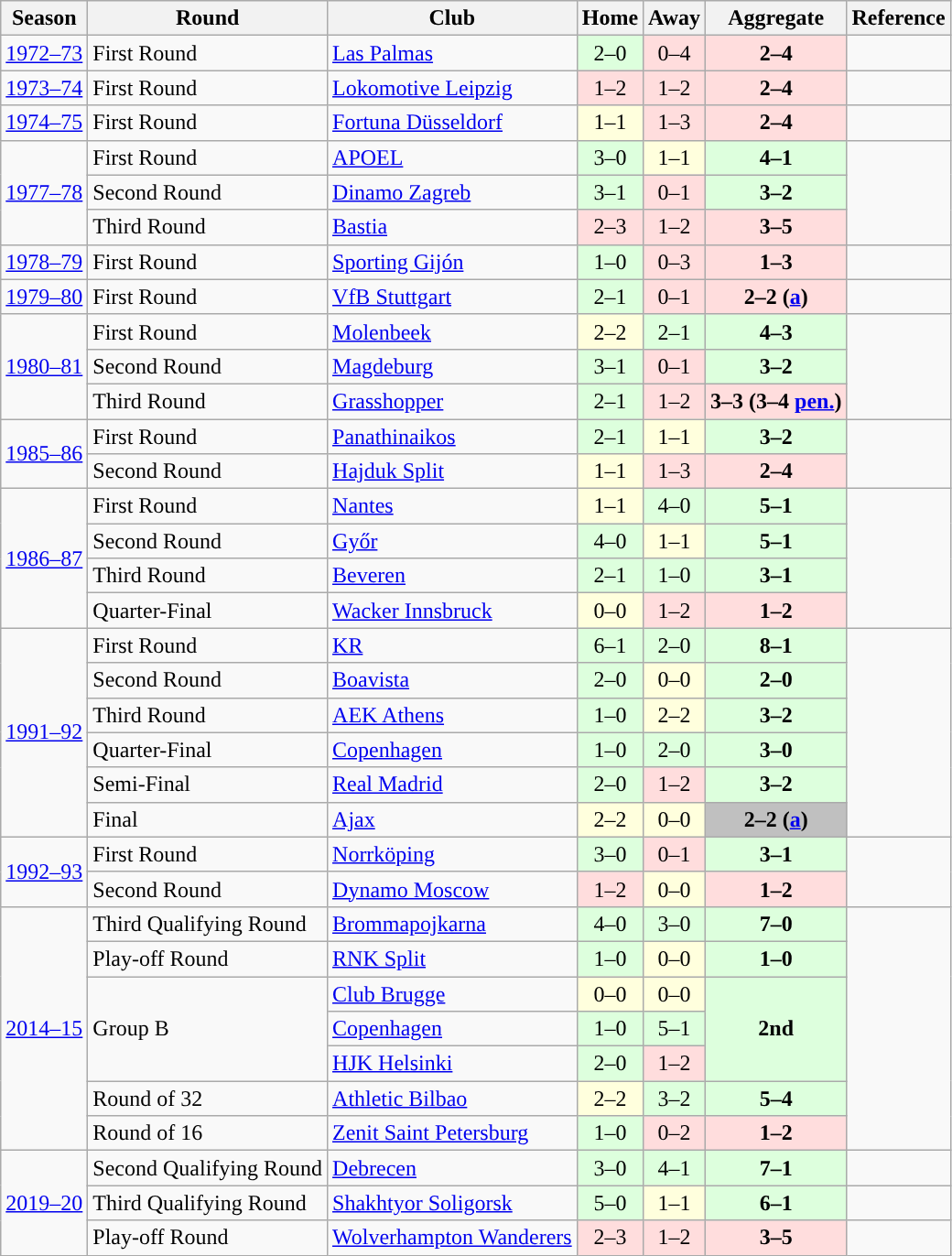<table class="wikitable">
<tr>
<th>Season</th>
<th>Round</th>
<th>Club</th>
<th>Home</th>
<th>Away</th>
<th>Aggregate</th>
<th>Reference</th>
</tr>
<tr>
<td><a href='#'>1972–73</a></td>
<td>First Round</td>
<td> <a href='#'>Las Palmas</a></td>
<td style="text-align:center; background:#dfd;">2–0</td>
<td style="text-align:center; background:#fdd;">0–4</td>
<td style="text-align:center; background:#fdd"><strong>2–4</strong></td>
<td style="text-align:center;"></td>
</tr>
<tr>
<td><a href='#'>1973–74</a></td>
<td>First Round</td>
<td> <a href='#'>Lokomotive Leipzig</a></td>
<td style="text-align:center; background:#fdd;">1–2</td>
<td style="text-align:center; background:#fdd;">1–2</td>
<td style="text-align:center; background:#fdd"><strong>2–4</strong></td>
<td style="text-align:center;"></td>
</tr>
<tr>
<td><a href='#'>1974–75</a></td>
<td>First Round</td>
<td> <a href='#'>Fortuna Düsseldorf</a></td>
<td style="text-align:center; background:#ffd;">1–1</td>
<td style="text-align:center; background:#fdd;">1–3</td>
<td style="text-align:center; background:#fdd"><strong>2–4</strong></td>
<td style="text-align:center;"></td>
</tr>
<tr>
<td rowspan=3><a href='#'>1977–78</a></td>
<td>First Round</td>
<td> <a href='#'>APOEL</a></td>
<td style="text-align:center; background:#dfd;">3–0</td>
<td style="text-align:center; background:#ffd;">1–1</td>
<td style="text-align:center; background:#dfd"><strong>4–1</strong></td>
<td rowspan=3 style="text-align:center;"></td>
</tr>
<tr>
<td>Second Round</td>
<td> <a href='#'>Dinamo Zagreb</a></td>
<td style="text-align:center; background:#dfd;">3–1</td>
<td style="text-align:center; background:#fdd;">0–1</td>
<td style="text-align:center; background:#dfd"><strong>3–2</strong></td>
</tr>
<tr>
<td>Third Round</td>
<td> <a href='#'>Bastia</a></td>
<td style="text-align:center; background:#fdd;">2–3</td>
<td style="text-align:center; background:#fdd;">1–2</td>
<td style="text-align:center; background:#fdd"><strong>3–5</strong></td>
</tr>
<tr>
<td><a href='#'>1978–79</a></td>
<td>First Round</td>
<td> <a href='#'>Sporting Gijón</a></td>
<td style="text-align:center; background:#dfd;">1–0</td>
<td style="text-align:center; background:#fdd;">0–3</td>
<td style="text-align:center; background:#fdd"><strong>1–3</strong></td>
<td style="text-align:center;"></td>
</tr>
<tr>
<td><a href='#'>1979–80</a></td>
<td>First Round</td>
<td> <a href='#'>VfB Stuttgart</a></td>
<td style="text-align:center; background:#dfd;">2–1</td>
<td style="text-align:center; background:#fdd;">0–1</td>
<td style="text-align:center; background:#fdd"><strong>2–2  (<a href='#'>a</a>)</strong></td>
<td style="text-align:center;"></td>
</tr>
<tr>
<td rowspan=3><a href='#'>1980–81</a><br></td>
<td>First Round</td>
<td> <a href='#'>Molenbeek</a></td>
<td style="text-align:center; background:#ffd;">2–2 </td>
<td style="text-align:center; background:#dfd;">2–1</td>
<td style="text-align:center; background:#dfd"><strong>4–3</strong></td>
<td rowspan=3 style="text-align:center;"></td>
</tr>
<tr>
<td>Second Round</td>
<td> <a href='#'>Magdeburg</a></td>
<td style="text-align:center; background:#dfd;">3–1</td>
<td style="text-align:center; background:#fdd;">0–1</td>
<td style="text-align:center; background:#dfd"><strong>3–2</strong></td>
</tr>
<tr>
<td>Third Round</td>
<td> <a href='#'>Grasshopper</a></td>
<td style="text-align:center; background:#dfd;">2–1</td>
<td style="text-align:center; background:#fdd;">1–2</td>
<td style="text-align:center; background:#fdd"><strong>3–3 (3–4 <a href='#'>pen.</a>)</strong></td>
</tr>
<tr>
<td rowspan=2><a href='#'>1985–86</a></td>
<td>First Round</td>
<td> <a href='#'>Panathinaikos</a></td>
<td style="text-align:center; background:#dfd;">2–1</td>
<td style="text-align:center; background:#ffd;">1–1</td>
<td style="text-align:center; background:#dfd"><strong>3–2</strong></td>
<td rowspan=2 style="text-align:center;"></td>
</tr>
<tr>
<td>Second Round</td>
<td> <a href='#'>Hajduk Split</a></td>
<td style="text-align:center; background:#ffd;">1–1</td>
<td style="text-align:center; background:#fdd;">1–3</td>
<td style="text-align:center; background:#fdd"><strong>2–4</strong></td>
</tr>
<tr>
<td rowspan=4><a href='#'>1986–87</a></td>
<td>First Round</td>
<td> <a href='#'>Nantes</a></td>
<td style="text-align:center; background:#ffd;">1–1</td>
<td style="text-align:center; background:#dfd;">4–0</td>
<td style="text-align:center; background:#dfd"><strong>5–1</strong></td>
<td rowspan=4 style="text-align:center;"></td>
</tr>
<tr>
<td>Second Round</td>
<td> <a href='#'>Győr</a></td>
<td style="text-align:center; background:#dfd;">4–0</td>
<td style="text-align:center; background:#ffd;">1–1</td>
<td style="text-align:center; background:#dfd"><strong>5–1</strong></td>
</tr>
<tr>
<td>Third Round</td>
<td> <a href='#'>Beveren</a></td>
<td style="text-align:center; background:#dfd;">2–1</td>
<td style="text-align:center; background:#dfd;">1–0</td>
<td style="text-align:center; background:#dfd"><strong>3–1</strong></td>
</tr>
<tr>
<td>Quarter-Final</td>
<td> <a href='#'>Wacker Innsbruck</a></td>
<td style="text-align:center; background:#ffd;">0–0</td>
<td style="text-align:center; background:#fdd;">1–2</td>
<td style="text-align:center; background:#fdd"><strong>1–2</strong></td>
</tr>
<tr>
<td rowspan=6><a href='#'>1991–92</a></td>
<td>First Round</td>
<td> <a href='#'>KR</a></td>
<td style="text-align:center; background:#dfd;">6–1</td>
<td style="text-align:center; background:#dfd;">2–0</td>
<td style="text-align:center; background:#dfd"><strong>8–1</strong></td>
<td rowspan=6 style="text-align:center;"></td>
</tr>
<tr>
<td>Second Round</td>
<td> <a href='#'>Boavista</a></td>
<td style="text-align:center; background:#dfd;">2–0</td>
<td style="text-align:center; background:#ffd;">0–0</td>
<td style="text-align:center; background:#dfd"><strong>2–0</strong></td>
</tr>
<tr>
<td>Third Round</td>
<td> <a href='#'>AEK Athens</a></td>
<td style="text-align:center; background:#dfd;">1–0</td>
<td style="text-align:center; background:#ffd;">2–2</td>
<td style="text-align:center; background:#dfd"><strong>3–2</strong></td>
</tr>
<tr>
<td>Quarter-Final</td>
<td> <a href='#'>Copenhagen</a></td>
<td style="text-align:center; background:#dfd;">1–0</td>
<td style="text-align:center; background:#dfd;">2–0</td>
<td style="text-align:center; background:#dfd"><strong>3–0</strong></td>
</tr>
<tr>
<td>Semi-Final</td>
<td> <a href='#'>Real Madrid</a></td>
<td style="text-align:center; background:#dfd;">2–0</td>
<td style="text-align:center; background:#fdd;">1–2</td>
<td style="text-align:center; background:#dfd"><strong>3–2</strong></td>
</tr>
<tr>
<td>Final</td>
<td> <a href='#'>Ajax</a></td>
<td style="text-align:center; background:#ffd;">2–2</td>
<td style="text-align:center; background:#ffd;">0–0</td>
<td bgcolor=Silver style="text-align:center;"><strong>2–2  (<a href='#'>a</a>)</strong></td>
</tr>
<tr>
<td rowspan=2><a href='#'>1992–93</a></td>
<td>First Round</td>
<td> <a href='#'>Norrköping</a></td>
<td style="text-align:center; background:#dfd;">3–0</td>
<td style="text-align:center; background:#fdd;">0–1</td>
<td style="text-align:center; background:#dfd"><strong>3–1</strong></td>
<td rowspan=2 style="text-align:center;"></td>
</tr>
<tr>
<td>Second Round</td>
<td> <a href='#'>Dynamo Moscow</a></td>
<td style="text-align:center; background:#fdd;">1–2</td>
<td style="text-align:center; background:#ffd;">0–0</td>
<td style="text-align:center; background:#fdd"><strong>1–2</strong></td>
</tr>
<tr>
<td rowspan=7><a href='#'>2014–15</a><br></td>
<td>Third Qualifying Round</td>
<td> <a href='#'>Brommapojkarna</a></td>
<td style="text-align:center; background:#dfd;">4–0</td>
<td style="text-align:center; background:#dfd;">3–0</td>
<td style="text-align:center; background:#dfd"><strong>7–0</strong></td>
<td rowspan=7 style="text-align:center;"></td>
</tr>
<tr>
<td>Play-off Round</td>
<td> <a href='#'>RNK Split</a></td>
<td style="text-align:center; background:#dfd;">1–0</td>
<td style="text-align:center; background:#ffd;">0–0</td>
<td style="text-align:center; background:#dfd"><strong>1–0</strong></td>
</tr>
<tr>
<td rowspan=3>Group B</td>
<td> <a href='#'>Club Brugge</a></td>
<td style="text-align:center; background:#ffd;">0–0</td>
<td style="text-align:center; background:#ffd;">0–0</td>
<td style="text-align:center; background:#dfd" rowspan=3><strong>2nd</strong></td>
</tr>
<tr>
<td> <a href='#'>Copenhagen</a></td>
<td style="text-align:center; background:#dfd;">1–0</td>
<td style="text-align:center; background:#dfd;">5–1</td>
</tr>
<tr>
<td> <a href='#'>HJK Helsinki</a></td>
<td style="text-align:center; background:#dfd;">2–0</td>
<td style="text-align:center; background:#fdd;">1–2</td>
</tr>
<tr>
<td>Round of 32</td>
<td> <a href='#'>Athletic Bilbao</a></td>
<td style="text-align:center; background:#ffd;">2–2</td>
<td style="text-align:center; background:#dfd;">3–2</td>
<td style="text-align:center; background:#dfd;"><strong>5–4</strong></td>
</tr>
<tr>
<td>Round of 16</td>
<td> <a href='#'>Zenit Saint Petersburg</a></td>
<td style="text-align:center; background:#dfd;">1–0</td>
<td style="text-align:center; background:#fdd;">0–2</td>
<td style="text-align:center; background:#fdd;"><strong>1–2</strong></td>
</tr>
<tr>
<td rowspan=3><a href='#'>2019–20</a><br></td>
<td>Second Qualifying Round</td>
<td> <a href='#'>Debrecen</a></td>
<td style="text-align:center; background:#dfd;">3–0</td>
<td style="text-align:center; background:#dfd;">4–1</td>
<td style="text-align:center; background:#dfd;"><strong>7–1</strong></td>
<td style="text-align:center;"></td>
</tr>
<tr>
<td>Third Qualifying Round</td>
<td> <a href='#'>Shakhtyor Soligorsk</a></td>
<td style="text-align:center; background:#dfd;">5–0</td>
<td style="text-align:center; background:#ffd;">1–1</td>
<td style="text-align:center; background:#dfd;"><strong>6–1</strong></td>
<td style="text-align:center;"></td>
</tr>
<tr>
<td>Play-off Round</td>
<td> <a href='#'>Wolverhampton Wanderers</a></td>
<td style="text-align:center; background:#fdd;">2–3</td>
<td style="text-align:center; background:#fdd;">1–2</td>
<td style="text-align:center; background:#fdd;"><strong>3–5</strong></td>
<td style="text-align:center;"></td>
</tr>
</table>
